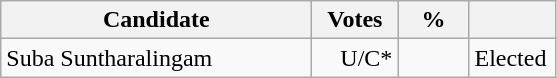<table class="wikitable" border="1" style="text-align:right;">
<tr>
<th align=left width="200">Candidate</th>
<th align=left width="50">Votes</th>
<th align=left width="40">%</th>
<th align=left width="50"></th>
</tr>
<tr>
<td align=left>Suba Suntharalingam</td>
<td>U/C*</td>
<td></td>
<td align=left>Elected</td>
</tr>
</table>
